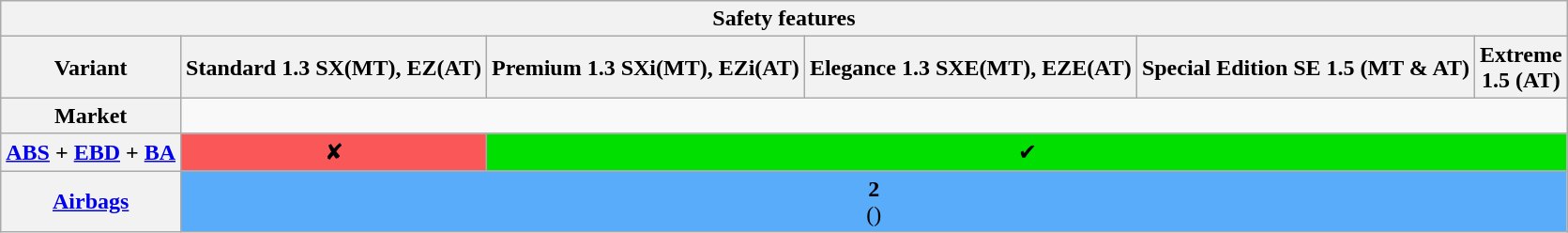<table class="wikitable" align="left">
<tr>
<th colspan="6" align="center">Safety features </th>
</tr>
<tr>
<th colspan="1" scope="col">Variant</th>
<th colspan="1" scope="col">Standard 1.3 SX(MT), EZ(AT)</th>
<th colspan="1" scope="col">Premium 1.3 SXi(MT), EZi(AT)</th>
<th colspan="1" scope="col">Elegance 1.3 SXE(MT), EZE(AT)</th>
<th colspan="1" scope="col">Special Edition SE 1.5 (MT & AT)</th>
<th colspan="1" scope="col">Extreme<br>1.5 (AT)</th>
</tr>
<tr>
<th>Market</th>
<td colspan="5" align="center"></td>
</tr>
<tr>
<th><a href='#'>ABS</a> + <a href='#'>EBD</a> + <a href='#'>BA</a></th>
<td colspan="1" style="background: #FA5858; color: black" align="center">✘</td>
<td colspan="4" style="background:  #01DF01; color: black" align="center">✔</td>
</tr>
<tr>
<th><a href='#'>Airbags</a></th>
<td colspan="5" style="background: #58ACFA; color: black" align="center"><strong>2</strong><br>()</td>
</tr>
</table>
